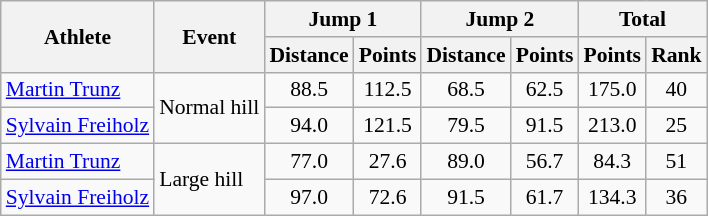<table class="wikitable" style="font-size:90%">
<tr>
<th rowspan="2">Athlete</th>
<th rowspan="2">Event</th>
<th colspan="2">Jump 1</th>
<th colspan="2">Jump 2</th>
<th colspan="2">Total</th>
</tr>
<tr>
<th>Distance</th>
<th>Points</th>
<th>Distance</th>
<th>Points</th>
<th>Points</th>
<th>Rank</th>
</tr>
<tr>
<td><a href='#'>Martin Trunz</a></td>
<td rowspan="2">Normal hill</td>
<td align="center">88.5</td>
<td align="center">112.5</td>
<td align="center">68.5</td>
<td align="center">62.5</td>
<td align="center">175.0</td>
<td align="center">40</td>
</tr>
<tr>
<td><a href='#'>Sylvain Freiholz</a></td>
<td align="center">94.0</td>
<td align="center">121.5</td>
<td align="center">79.5</td>
<td align="center">91.5</td>
<td align="center">213.0</td>
<td align="center">25</td>
</tr>
<tr>
<td><a href='#'>Martin Trunz</a></td>
<td rowspan="2">Large hill</td>
<td align="center">77.0</td>
<td align="center">27.6</td>
<td align="center">89.0</td>
<td align="center">56.7</td>
<td align="center">84.3</td>
<td align="center">51</td>
</tr>
<tr>
<td><a href='#'>Sylvain Freiholz</a></td>
<td align="center">97.0</td>
<td align="center">72.6</td>
<td align="center">91.5</td>
<td align="center">61.7</td>
<td align="center">134.3</td>
<td align="center">36</td>
</tr>
</table>
